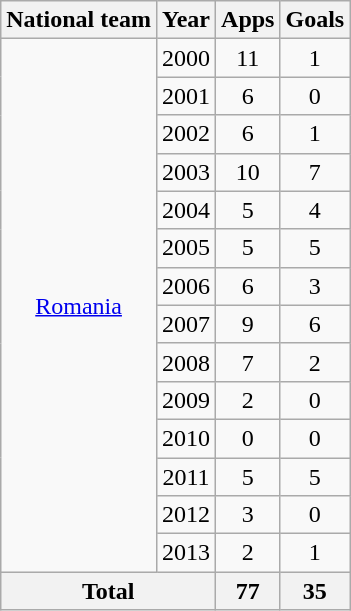<table class="wikitable" style="text-align:center">
<tr>
<th>National team</th>
<th>Year</th>
<th>Apps</th>
<th>Goals</th>
</tr>
<tr>
<td rowspan="14"><a href='#'>Romania</a></td>
<td>2000</td>
<td>11</td>
<td>1</td>
</tr>
<tr>
<td>2001</td>
<td>6</td>
<td>0</td>
</tr>
<tr>
<td>2002</td>
<td>6</td>
<td>1</td>
</tr>
<tr>
<td>2003</td>
<td>10</td>
<td>7</td>
</tr>
<tr>
<td>2004</td>
<td>5</td>
<td>4</td>
</tr>
<tr>
<td>2005</td>
<td>5</td>
<td>5</td>
</tr>
<tr>
<td>2006</td>
<td>6</td>
<td>3</td>
</tr>
<tr>
<td>2007</td>
<td>9</td>
<td>6</td>
</tr>
<tr>
<td>2008</td>
<td>7</td>
<td>2</td>
</tr>
<tr>
<td>2009</td>
<td>2</td>
<td>0</td>
</tr>
<tr>
<td>2010</td>
<td>0</td>
<td>0</td>
</tr>
<tr>
<td>2011</td>
<td>5</td>
<td>5</td>
</tr>
<tr>
<td>2012</td>
<td>3</td>
<td>0</td>
</tr>
<tr>
<td>2013</td>
<td>2</td>
<td>1</td>
</tr>
<tr>
<th colspan="2">Total</th>
<th>77</th>
<th>35</th>
</tr>
</table>
